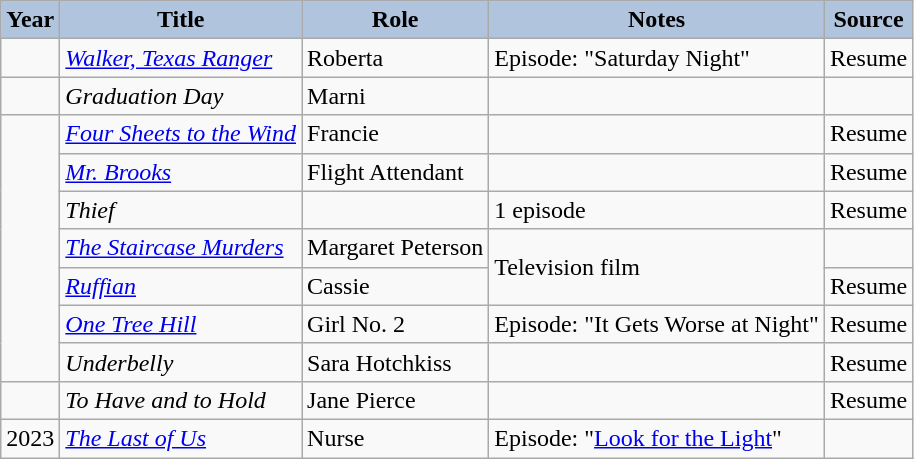<table class="wikitable sortable plainrowheaders">
<tr>
<th style="background:#b0c4de;">Year</th>
<th style="background:#b0c4de;">Title</th>
<th style="background:#b0c4de;">Role</th>
<th style="background:#b0c4de;">Notes</th>
<th style="background:#b0c4de;">Source</th>
</tr>
<tr>
<td></td>
<td><em><a href='#'>Walker, Texas Ranger</a></em></td>
<td>Roberta</td>
<td>Episode: "Saturday Night"</td>
<td>Resume</td>
</tr>
<tr>
<td></td>
<td><em>Graduation Day</em></td>
<td>Marni</td>
<td></td>
<td></td>
</tr>
<tr>
<td rowspan="7"></td>
<td><em><a href='#'>Four Sheets to the Wind</a></em></td>
<td>Francie</td>
<td> </td>
<td>Resume</td>
</tr>
<tr>
<td><em><a href='#'>Mr. Brooks</a></em></td>
<td>Flight Attendant</td>
<td> </td>
<td>Resume</td>
</tr>
<tr>
<td><em>Thief</em></td>
<td> </td>
<td>1 episode</td>
<td>Resume</td>
</tr>
<tr>
<td><em><a href='#'>The Staircase Murders</a></em></td>
<td>Margaret Peterson</td>
<td rowspan="2">Television film</td>
<td></td>
</tr>
<tr>
<td><em><a href='#'>Ruffian</a></em></td>
<td>Cassie</td>
<td>Resume</td>
</tr>
<tr>
<td><em><a href='#'>One Tree Hill</a></em></td>
<td>Girl No. 2</td>
<td>Episode: "It Gets Worse at Night"</td>
<td>Resume</td>
</tr>
<tr>
<td><em>Underbelly</em></td>
<td>Sara Hotchkiss</td>
<td></td>
<td>Resume</td>
</tr>
<tr>
<td></td>
<td><em>To Have and to Hold</em></td>
<td>Jane Pierce</td>
<td></td>
<td>Resume</td>
</tr>
<tr>
<td>2023</td>
<td><em><a href='#'>The Last of Us</a></em></td>
<td>Nurse</td>
<td>Episode: "<a href='#'>Look for the Light</a>"</td>
<td></td>
</tr>
</table>
